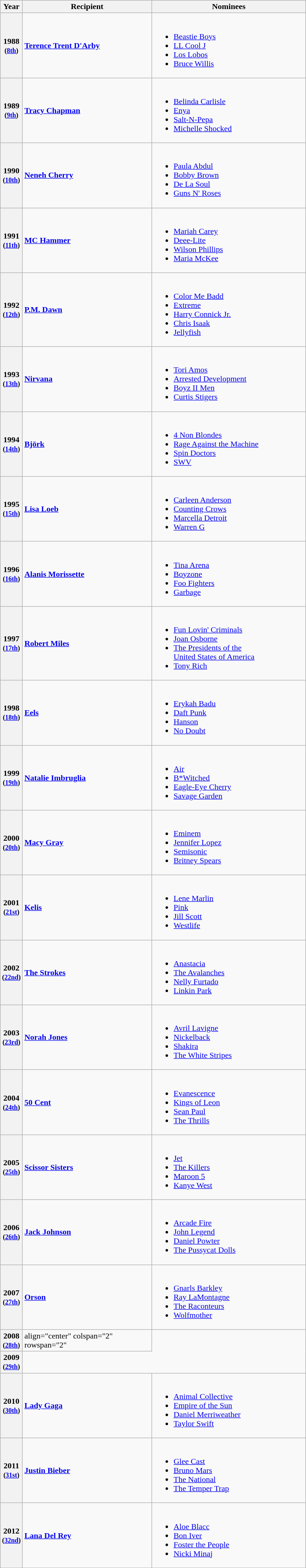<table class="wikitable sortable">
<tr>
<th>Year</th>
<th width=250px>Recipient</th>
<th width=300px class=unsortable>Nominees</th>
</tr>
<tr>
<th scope="row">1988 <br><small>(<a href='#'>8th</a>)</small></th>
<td><strong><a href='#'>Terence Trent D'Arby</a></strong></td>
<td><br><ul><li><a href='#'>Beastie Boys</a></li><li><a href='#'>LL Cool J</a></li><li><a href='#'>Los Lobos</a></li><li><a href='#'>Bruce Willis</a></li></ul></td>
</tr>
<tr>
<th scope="row">1989 <br><small>(<a href='#'>9th</a>)</small></th>
<td><strong><a href='#'>Tracy Chapman</a></strong></td>
<td><br><ul><li><a href='#'>Belinda Carlisle</a></li><li><a href='#'>Enya</a></li><li><a href='#'>Salt-N-Pepa</a></li><li><a href='#'>Michelle Shocked</a></li></ul></td>
</tr>
<tr>
<th scope="row">1990 <br><small>(<a href='#'>10th</a>)</small></th>
<td><strong><a href='#'>Neneh Cherry</a></strong></td>
<td><br><ul><li><a href='#'>Paula Abdul</a></li><li><a href='#'>Bobby Brown</a></li><li><a href='#'>De La Soul</a></li><li><a href='#'>Guns N' Roses</a></li></ul></td>
</tr>
<tr>
<th scope="row">1991 <br><small>(<a href='#'>11th</a>)</small></th>
<td><strong><a href='#'>MC Hammer</a></strong></td>
<td><br><ul><li><a href='#'>Mariah Carey</a></li><li><a href='#'>Deee-Lite</a></li><li><a href='#'>Wilson Phillips</a></li><li><a href='#'>Maria McKee</a></li></ul></td>
</tr>
<tr>
<th scope="row">1992 <br><small>(<a href='#'>12th</a>)</small></th>
<td><strong><a href='#'>P.M. Dawn</a></strong></td>
<td><br><ul><li><a href='#'>Color Me Badd</a></li><li><a href='#'>Extreme</a></li><li><a href='#'>Harry Connick Jr.</a></li><li><a href='#'>Chris Isaak</a></li><li><a href='#'>Jellyfish</a></li></ul></td>
</tr>
<tr>
<th scope="row">1993 <br><small>(<a href='#'>13th</a>)</small></th>
<td><strong><a href='#'>Nirvana</a></strong></td>
<td><br><ul><li><a href='#'>Tori Amos</a></li><li><a href='#'>Arrested Development</a></li><li><a href='#'>Boyz II Men</a></li><li><a href='#'>Curtis Stigers</a></li></ul></td>
</tr>
<tr>
<th scope="row">1994 <br><small>(<a href='#'>14th</a>)</small></th>
<td><strong><a href='#'>Björk</a></strong></td>
<td><br><ul><li><a href='#'>4 Non Blondes</a></li><li><a href='#'>Rage Against the Machine</a></li><li><a href='#'>Spin Doctors</a></li><li><a href='#'>SWV</a></li></ul></td>
</tr>
<tr>
<th scope="row">1995 <br><small>(<a href='#'>15th</a>)</small></th>
<td><strong><a href='#'>Lisa Loeb</a></strong></td>
<td><br><ul><li><a href='#'>Carleen Anderson</a></li><li><a href='#'>Counting Crows</a></li><li><a href='#'>Marcella Detroit</a></li><li><a href='#'>Warren G</a></li></ul></td>
</tr>
<tr>
<th scope="row">1996 <br><small>(<a href='#'>16th</a>)</small></th>
<td><strong><a href='#'>Alanis Morissette</a></strong></td>
<td><br><ul><li><a href='#'>Tina Arena</a></li><li><a href='#'>Boyzone</a></li><li><a href='#'>Foo Fighters</a></li><li><a href='#'>Garbage</a></li></ul></td>
</tr>
<tr>
<th scope="row">1997 <br><small>(<a href='#'>17th</a>)</small></th>
<td><strong><a href='#'>Robert Miles</a></strong></td>
<td><br><ul><li><a href='#'>Fun Lovin' Criminals</a></li><li><a href='#'>Joan Osborne</a></li><li><a href='#'>The Presidents of the<br>United States of America</a></li><li><a href='#'>Tony Rich</a></li></ul></td>
</tr>
<tr>
<th scope="row">1998 <br><small>(<a href='#'>18th</a>)</small></th>
<td><strong><a href='#'>Eels</a></strong></td>
<td><br><ul><li><a href='#'>Erykah Badu</a></li><li><a href='#'>Daft Punk</a></li><li><a href='#'>Hanson</a></li><li><a href='#'>No Doubt</a></li></ul></td>
</tr>
<tr>
<th scope="row">1999 <br><small>(<a href='#'>19th</a>)</small></th>
<td><strong><a href='#'>Natalie Imbruglia</a></strong></td>
<td><br><ul><li><a href='#'>Air</a></li><li><a href='#'>B*Witched</a></li><li><a href='#'>Eagle-Eye Cherry</a></li><li><a href='#'>Savage Garden</a></li></ul></td>
</tr>
<tr>
<th scope="row">2000 <br><small>(<a href='#'>20th</a>)</small></th>
<td><strong><a href='#'>Macy Gray</a></strong></td>
<td><br><ul><li><a href='#'>Eminem</a></li><li><a href='#'>Jennifer Lopez</a></li><li><a href='#'>Semisonic</a></li><li><a href='#'>Britney Spears</a></li></ul></td>
</tr>
<tr>
<th scope="row">2001 <br><small>(<a href='#'>21st</a>)</small></th>
<td><strong><a href='#'>Kelis</a></strong></td>
<td><br><ul><li><a href='#'>Lene Marlin</a></li><li><a href='#'>Pink</a></li><li><a href='#'>Jill Scott</a></li><li><a href='#'>Westlife</a></li></ul></td>
</tr>
<tr>
<th scope="row">2002 <br><small>(<a href='#'>22nd</a>)</small></th>
<td><strong><a href='#'>The Strokes</a></strong></td>
<td><br><ul><li><a href='#'>Anastacia</a></li><li><a href='#'>The Avalanches</a></li><li><a href='#'>Nelly Furtado</a></li><li><a href='#'>Linkin Park</a></li></ul></td>
</tr>
<tr>
<th scope="row">2003 <br><small>(<a href='#'>23rd</a>)</small></th>
<td><strong><a href='#'>Norah Jones</a></strong></td>
<td><br><ul><li><a href='#'>Avril Lavigne</a></li><li><a href='#'>Nickelback</a></li><li><a href='#'>Shakira</a></li><li><a href='#'>The White Stripes</a></li></ul></td>
</tr>
<tr>
<th scope="row">2004 <br><small>(<a href='#'>24th</a>)</small></th>
<td><strong><a href='#'>50 Cent</a></strong></td>
<td><br><ul><li><a href='#'>Evanescence</a></li><li><a href='#'>Kings of Leon</a></li><li><a href='#'>Sean Paul</a></li><li><a href='#'>The Thrills</a></li></ul></td>
</tr>
<tr>
<th scope="row">2005 <br><small>(<a href='#'>25th</a>)</small></th>
<td><strong><a href='#'>Scissor Sisters</a></strong></td>
<td><br><ul><li><a href='#'>Jet</a></li><li><a href='#'>The Killers</a></li><li><a href='#'>Maroon 5</a></li><li><a href='#'>Kanye West</a></li></ul></td>
</tr>
<tr>
<th scope="row">2006 <br><small>(<a href='#'>26th</a>)</small></th>
<td><strong><a href='#'>Jack Johnson</a></strong></td>
<td><br><ul><li><a href='#'>Arcade Fire</a></li><li><a href='#'>John Legend</a></li><li><a href='#'>Daniel Powter</a></li><li><a href='#'>The Pussycat Dolls</a></li></ul></td>
</tr>
<tr>
<th scope="row">2007 <br><small>(<a href='#'>27th</a>)</small></th>
<td><strong><a href='#'>Orson</a></strong></td>
<td><br><ul><li><a href='#'>Gnarls Barkley</a></li><li><a href='#'>Ray LaMontagne</a></li><li><a href='#'>The Raconteurs</a></li><li><a href='#'>Wolfmother</a></li></ul></td>
</tr>
<tr>
<th scope="row">2008 <br><small>(<a href='#'>28th</a>)</small></th>
<td>align="center" colspan="2" rowspan="2" </td>
</tr>
<tr>
<th scope="row">2009 <br><small>(<a href='#'>29th</a>)</small></th>
</tr>
<tr>
<th scope="row">2010 <br><small>(<a href='#'>30th</a>)</small></th>
<td><strong><a href='#'>Lady Gaga</a></strong></td>
<td><br><ul><li><a href='#'>Animal Collective</a></li><li><a href='#'>Empire of the Sun</a></li><li><a href='#'>Daniel Merriweather</a></li><li><a href='#'>Taylor Swift</a></li></ul></td>
</tr>
<tr>
<th scope="row">2011 <br><small>(<a href='#'>31st</a>)</small></th>
<td><strong><a href='#'>Justin Bieber</a></strong></td>
<td><br><ul><li><a href='#'>Glee Cast</a></li><li><a href='#'>Bruno Mars</a></li><li><a href='#'>The National</a></li><li><a href='#'>The Temper Trap</a></li></ul></td>
</tr>
<tr>
<th scope="row">2012 <br><small>(<a href='#'>32nd</a>)</small></th>
<td><strong><a href='#'>Lana Del Rey</a></strong></td>
<td><br><ul><li><a href='#'>Aloe Blacc</a></li><li><a href='#'>Bon Iver</a></li><li><a href='#'>Foster the People</a></li><li><a href='#'>Nicki Minaj</a></li></ul></td>
</tr>
</table>
